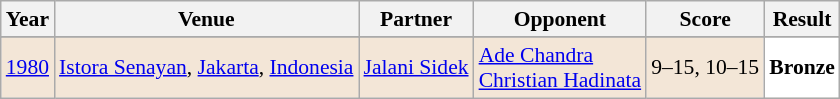<table class="sortable wikitable" style="font-size: 90%;">
<tr>
<th>Year</th>
<th>Venue</th>
<th>Partner</th>
<th>Opponent</th>
<th>Score</th>
<th>Result</th>
</tr>
<tr>
</tr>
<tr style="background:#F3E6D7">
<td align="center"><a href='#'>1980</a></td>
<td align="left"><a href='#'>Istora Senayan</a>, <a href='#'>Jakarta</a>, <a href='#'>Indonesia</a></td>
<td align="left"> <a href='#'>Jalani Sidek</a></td>
<td align="left"> <a href='#'>Ade Chandra</a><br> <a href='#'>Christian Hadinata</a></td>
<td align="left">9–15, 10–15</td>
<td style="text-align:left; background:white"> <strong>Bronze</strong></td>
</tr>
</table>
